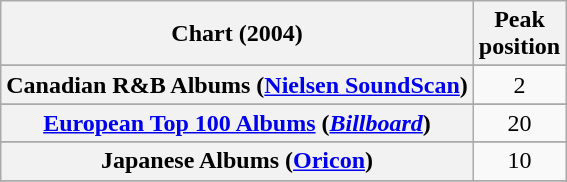<table class="wikitable sortable plainrowheaders" style="text-align:center">
<tr>
<th scope="col">Chart (2004)</th>
<th scope="col">Peak<br>position</th>
</tr>
<tr>
</tr>
<tr>
</tr>
<tr>
</tr>
<tr>
</tr>
<tr>
</tr>
<tr>
<th scope="row">Canadian R&B Albums (<a href='#'>Nielsen SoundScan</a>)</th>
<td style="text-align:center;">2</td>
</tr>
<tr>
</tr>
<tr>
<th scope="row"><a href='#'>European Top 100 Albums</a> (<em><a href='#'>Billboard</a></em>)</th>
<td>20</td>
</tr>
<tr>
</tr>
<tr>
</tr>
<tr>
</tr>
<tr>
</tr>
<tr>
</tr>
<tr>
<th scope="row">Japanese Albums (<a href='#'>Oricon</a>)</th>
<td align="center">10</td>
</tr>
<tr>
</tr>
<tr>
</tr>
<tr>
</tr>
<tr>
</tr>
<tr>
</tr>
<tr>
</tr>
<tr>
</tr>
<tr>
</tr>
</table>
